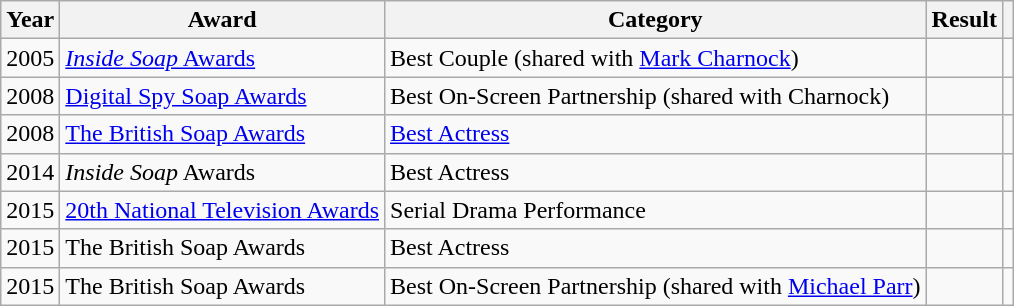<table class="wikitable">
<tr>
<th>Year</th>
<th>Award</th>
<th>Category</th>
<th>Result</th>
<th></th>
</tr>
<tr>
<td>2005</td>
<td><a href='#'><em>Inside Soap</em> Awards</a></td>
<td>Best Couple (shared with <a href='#'>Mark Charnock</a>)</td>
<td></td>
<td align="center"></td>
</tr>
<tr>
<td>2008</td>
<td><a href='#'>Digital Spy Soap Awards</a></td>
<td>Best On-Screen Partnership (shared with Charnock)</td>
<td></td>
<td align="center"></td>
</tr>
<tr>
<td>2008</td>
<td><a href='#'>The British Soap Awards</a></td>
<td><a href='#'>Best Actress</a></td>
<td></td>
<td align="center"></td>
</tr>
<tr>
<td>2014</td>
<td><em>Inside Soap</em> Awards</td>
<td>Best Actress</td>
<td></td>
<td align="center"></td>
</tr>
<tr>
<td>2015</td>
<td><a href='#'>20th National Television Awards</a></td>
<td>Serial Drama Performance</td>
<td></td>
<td align="center"></td>
</tr>
<tr>
<td>2015</td>
<td>The British Soap Awards</td>
<td>Best Actress</td>
<td></td>
<td align="center"></td>
</tr>
<tr>
<td>2015</td>
<td>The British Soap Awards</td>
<td>Best On-Screen Partnership (shared with <a href='#'>Michael Parr</a>)</td>
<td></td>
<td align="center"></td>
</tr>
</table>
